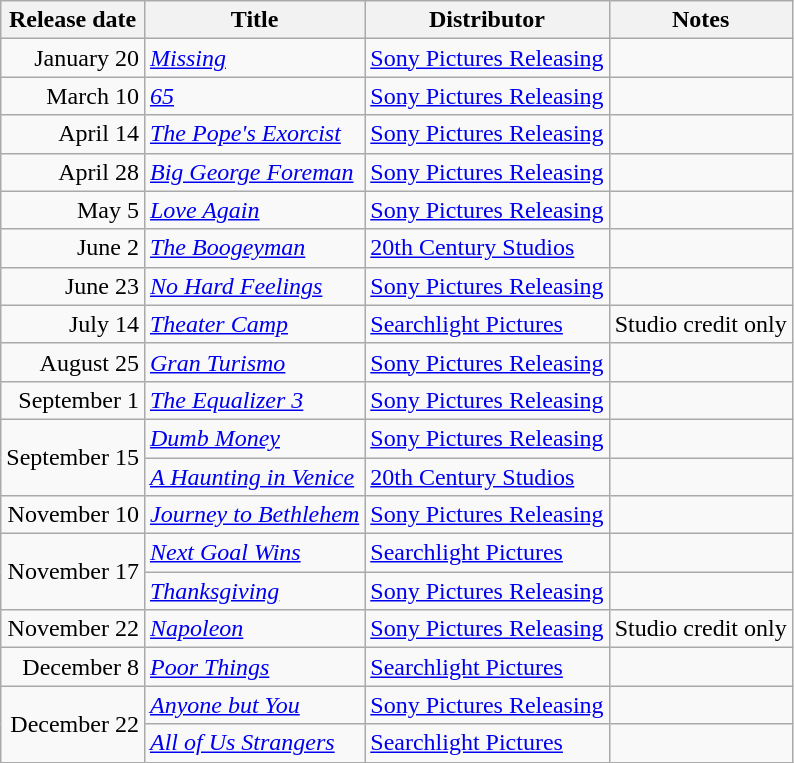<table class="wikitable sortable">
<tr>
<th>Release date</th>
<th>Title</th>
<th>Distributor</th>
<th>Notes</th>
</tr>
<tr>
<td align="right">January 20</td>
<td><em> <a href='#'>Missing</a></em></td>
<td><a href='#'>Sony Pictures Releasing</a></td>
<td></td>
</tr>
<tr>
<td align="right">March 10</td>
<td><em><a href='#'>65</a></em></td>
<td><a href='#'>Sony Pictures Releasing</a></td>
<td></td>
</tr>
<tr>
<td align="right">April 14</td>
<td><em><a href='#'>The Pope's Exorcist</a></em></td>
<td><a href='#'>Sony Pictures Releasing</a></td>
<td></td>
</tr>
<tr>
<td align="right">April 28</td>
<td><em><a href='#'>Big George Foreman</a></em></td>
<td><a href='#'>Sony Pictures Releasing</a></td>
<td></td>
</tr>
<tr>
<td align="right">May 5</td>
<td><em><a href='#'>Love Again</a></em></td>
<td><a href='#'>Sony Pictures Releasing</a></td>
<td></td>
</tr>
<tr>
<td align="right">June 2</td>
<td><em><a href='#'>The Boogeyman</a></em></td>
<td><a href='#'>20th Century Studios</a></td>
<td></td>
</tr>
<tr>
<td align="right">June 23</td>
<td><em><a href='#'>No Hard Feelings</a></em></td>
<td><a href='#'>Sony Pictures Releasing</a></td>
<td></td>
</tr>
<tr>
<td align="right">July 14</td>
<td><em><a href='#'>Theater Camp</a></em></td>
<td><a href='#'>Searchlight Pictures</a></td>
<td>Studio credit only</td>
</tr>
<tr>
<td align="right">August 25</td>
<td><em><a href='#'>Gran Turismo</a></em></td>
<td><a href='#'>Sony Pictures Releasing</a></td>
<td></td>
</tr>
<tr>
<td align="right">September 1</td>
<td><em><a href='#'>The Equalizer 3</a></em></td>
<td><a href='#'>Sony Pictures Releasing</a></td>
<td></td>
</tr>
<tr>
<td align="right" rowspan=2>September 15</td>
<td><em><a href='#'>Dumb Money</a></em></td>
<td><a href='#'>Sony Pictures Releasing</a></td>
<td></td>
</tr>
<tr>
<td><em><a href='#'>A Haunting in Venice</a></em></td>
<td><a href='#'>20th Century Studios</a></td>
<td></td>
</tr>
<tr>
<td align="right">November 10</td>
<td><em><a href='#'>Journey to Bethlehem</a></em></td>
<td><a href='#'>Sony Pictures Releasing</a></td>
<td></td>
</tr>
<tr>
<td align="right" rowspan=2>November 17</td>
<td><em><a href='#'>Next Goal Wins</a></em></td>
<td><a href='#'>Searchlight Pictures</a></td>
<td></td>
</tr>
<tr>
<td><em><a href='#'>Thanksgiving</a></em></td>
<td><a href='#'>Sony Pictures Releasing</a></td>
<td></td>
</tr>
<tr>
<td align="right">November 22</td>
<td><em><a href='#'>Napoleon</a></em></td>
<td><a href='#'>Sony Pictures Releasing</a></td>
<td>Studio credit only</td>
</tr>
<tr>
<td align="right">December 8</td>
<td><em><a href='#'>Poor Things</a></em></td>
<td><a href='#'>Searchlight Pictures</a></td>
<td></td>
</tr>
<tr>
<td align="right" rowspan=2>December 22</td>
<td><em><a href='#'>Anyone but You</a></em></td>
<td><a href='#'>Sony Pictures Releasing</a></td>
<td></td>
</tr>
<tr>
<td><em><a href='#'>All of Us Strangers</a></em></td>
<td><a href='#'>Searchlight Pictures</a></td>
<td></td>
</tr>
</table>
